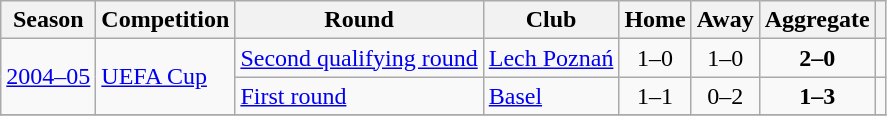<table class="wikitable">
<tr>
<th>Season</th>
<th>Competition</th>
<th>Round</th>
<th>Club</th>
<th>Home</th>
<th>Away</th>
<th>Aggregate</th>
<th></th>
</tr>
<tr>
<td rowspan="2"><a href='#'>2004–05</a></td>
<td rowspan="2"><a href='#'>UEFA Cup</a></td>
<td><a href='#'>Second qualifying round</a></td>
<td> <a href='#'>Lech Poznań</a></td>
<td style="text-align:center;">1–0</td>
<td style="text-align:center;">1–0</td>
<td style="text-align:center;"><strong>2–0</strong></td>
<td></td>
</tr>
<tr>
<td><a href='#'>First round</a></td>
<td> <a href='#'>Basel</a></td>
<td style="text-align:center;">1–1</td>
<td style="text-align:center;">0–2</td>
<td style="text-align:center;"><strong>1–3</strong></td>
<td></td>
</tr>
<tr>
</tr>
</table>
